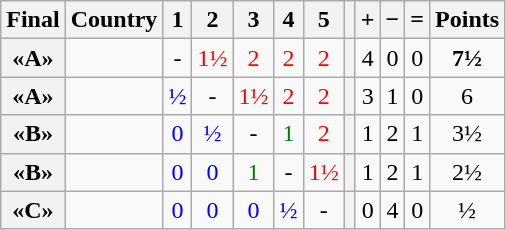<table class="wikitable" style="text-align:center">
<tr>
<th>Final</th>
<th>Country</th>
<th>1</th>
<th>2</th>
<th>3</th>
<th>4</th>
<th>5</th>
<th></th>
<th>+</th>
<th>−</th>
<th>=</th>
<th>Points</th>
</tr>
<tr>
<th>«A»</th>
<td style="text-align: left"></td>
<td>-</td>
<td style="color:red;">1½</td>
<td style="color:red;">2</td>
<td style="color:red;">2</td>
<td style="color:red;">2</td>
<th></th>
<td>4</td>
<td>0</td>
<td>0</td>
<td><strong>7½</strong></td>
</tr>
<tr>
<th>«A»</th>
<td style="text-align: left"></td>
<td style="color:blue;">½</td>
<td>-</td>
<td style="color:red;">1½</td>
<td style="color:red;">2</td>
<td style="color:red;">2</td>
<th></th>
<td>3</td>
<td>1</td>
<td>0</td>
<td>6</td>
</tr>
<tr>
<th>«B»</th>
<td style="text-align: left"></td>
<td style="color:blue;">0</td>
<td style="color:blue;">½</td>
<td>-</td>
<td style="color:green;">1</td>
<td style="color:red;">2</td>
<th></th>
<td>1</td>
<td>2</td>
<td>1</td>
<td>3½</td>
</tr>
<tr>
<th>«B»</th>
<td style="text-align: left"></td>
<td style="color:blue;">0</td>
<td style="color:blue;">0</td>
<td style="color:green;">1</td>
<td>-</td>
<td style="color:red;">1½</td>
<th></th>
<td>1</td>
<td>2</td>
<td>1</td>
<td>2½</td>
</tr>
<tr>
<th>«C»</th>
<td style="text-align: left"></td>
<td style="color:blue;">0</td>
<td style="color:blue;">0</td>
<td style="color:blue;">0</td>
<td style="color:blue;">½</td>
<td>-</td>
<th></th>
<td>0</td>
<td>4</td>
<td>0</td>
<td>½</td>
</tr>
</table>
